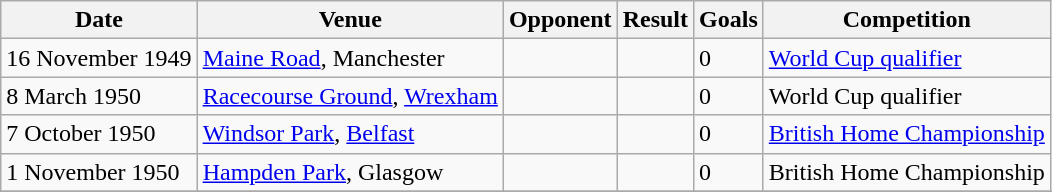<table class="wikitable">
<tr>
<th>Date</th>
<th>Venue</th>
<th>Opponent</th>
<th>Result</th>
<th>Goals</th>
<th>Competition</th>
</tr>
<tr>
<td>16 November 1949</td>
<td><a href='#'>Maine Road</a>, Manchester</td>
<td></td>
<td></td>
<td>0</td>
<td><a href='#'>World Cup qualifier</a></td>
</tr>
<tr>
<td>8 March 1950</td>
<td><a href='#'>Racecourse Ground</a>, <a href='#'>Wrexham</a></td>
<td></td>
<td></td>
<td>0</td>
<td>World Cup qualifier</td>
</tr>
<tr>
<td>7 October 1950</td>
<td><a href='#'>Windsor Park</a>, <a href='#'>Belfast</a></td>
<td></td>
<td></td>
<td>0</td>
<td><a href='#'>British Home Championship</a></td>
</tr>
<tr>
<td>1 November 1950</td>
<td><a href='#'>Hampden Park</a>, Glasgow</td>
<td></td>
<td></td>
<td>0</td>
<td>British Home Championship</td>
</tr>
<tr>
</tr>
</table>
